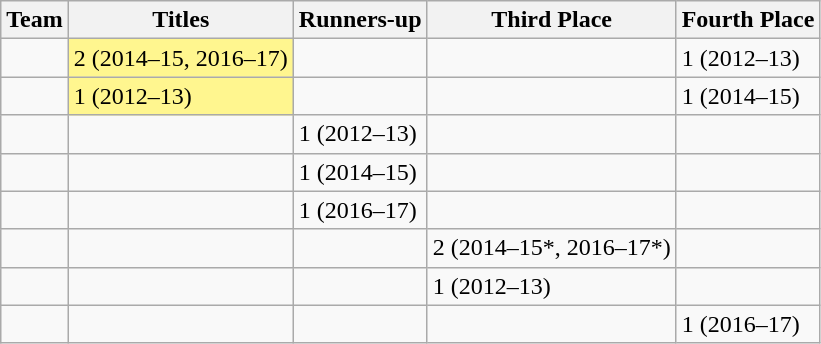<table class=wikitable>
<tr>
<th>Team</th>
<th>Titles</th>
<th>Runners-up</th>
<th>Third Place</th>
<th>Fourth Place</th>
</tr>
<tr>
<td></td>
<td style=background:#FFF68F>2 (2014–15, 2016–17)</td>
<td></td>
<td></td>
<td>1 (2012–13)</td>
</tr>
<tr>
<td></td>
<td style=background:#FFF68F>1 (2012–13)</td>
<td></td>
<td></td>
<td>1 (2014–15)</td>
</tr>
<tr>
<td></td>
<td></td>
<td>1 (2012–13)</td>
<td></td>
<td></td>
</tr>
<tr>
<td></td>
<td></td>
<td>1 (2014–15)</td>
<td></td>
<td></td>
</tr>
<tr>
<td></td>
<td></td>
<td>1 (2016–17)</td>
<td></td>
<td></td>
</tr>
<tr>
<td></td>
<td></td>
<td></td>
<td>2 (2014–15*, 2016–17*)</td>
<td></td>
</tr>
<tr>
<td></td>
<td></td>
<td></td>
<td>1 (2012–13)</td>
<td></td>
</tr>
<tr>
<td></td>
<td></td>
<td></td>
<td></td>
<td>1 (2016–17)</td>
</tr>
</table>
